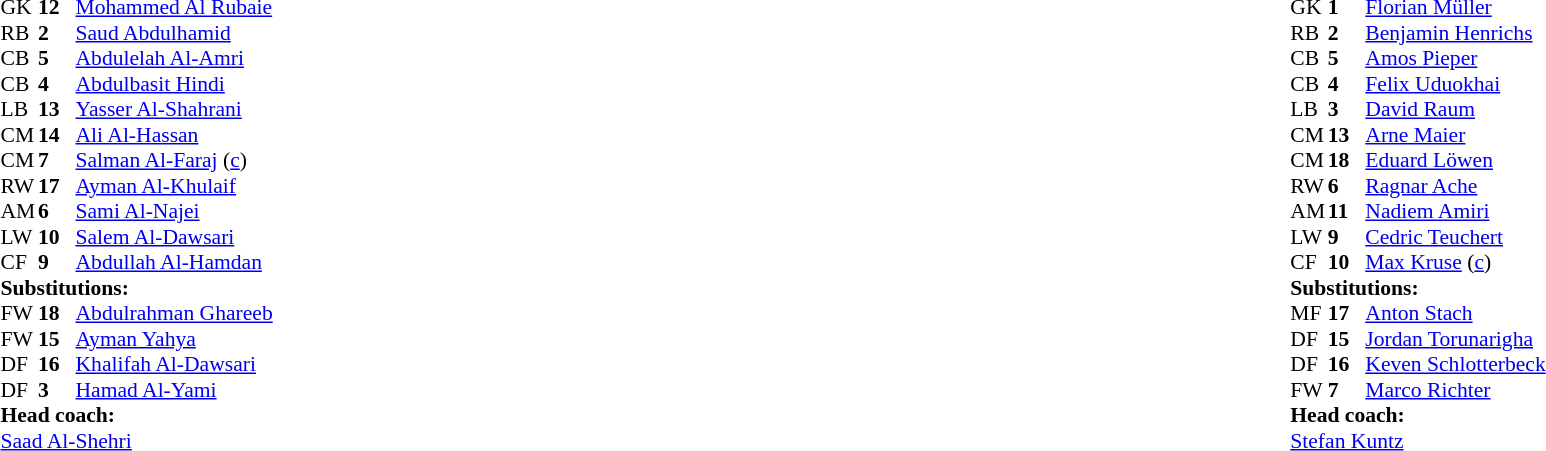<table width="100%">
<tr>
<td valign="top" width="40%"><br><table style="font-size:90%" cellspacing="0" cellpadding="0">
<tr>
<th width=25></th>
<th width=25></th>
</tr>
<tr>
<td>GK</td>
<td><strong>12</strong></td>
<td><a href='#'>Mohammed Al Rubaie</a></td>
</tr>
<tr>
<td>RB</td>
<td><strong>2</strong></td>
<td><a href='#'>Saud Abdulhamid</a></td>
<td></td>
<td></td>
</tr>
<tr>
<td>CB</td>
<td><strong>5</strong></td>
<td><a href='#'>Abdulelah Al-Amri</a></td>
</tr>
<tr>
<td>CB</td>
<td><strong>4</strong></td>
<td><a href='#'>Abdulbasit Hindi</a></td>
<td></td>
<td></td>
</tr>
<tr>
<td>LB</td>
<td><strong>13</strong></td>
<td><a href='#'>Yasser Al-Shahrani</a></td>
</tr>
<tr>
<td>CM</td>
<td><strong>14</strong></td>
<td><a href='#'>Ali Al-Hassan</a></td>
</tr>
<tr>
<td>CM</td>
<td><strong>7</strong></td>
<td><a href='#'>Salman Al-Faraj</a> (<a href='#'>c</a>)</td>
<td></td>
<td></td>
</tr>
<tr>
<td>RW</td>
<td><strong>17</strong></td>
<td><a href='#'>Ayman Al-Khulaif</a></td>
<td></td>
<td></td>
</tr>
<tr>
<td>AM</td>
<td><strong>6</strong></td>
<td><a href='#'>Sami Al-Najei</a></td>
</tr>
<tr>
<td>LW</td>
<td><strong>10</strong></td>
<td><a href='#'>Salem Al-Dawsari</a></td>
</tr>
<tr>
<td>CF</td>
<td><strong>9</strong></td>
<td><a href='#'>Abdullah Al-Hamdan</a></td>
<td></td>
</tr>
<tr>
<td colspan=3><strong>Substitutions:</strong></td>
</tr>
<tr>
<td>FW</td>
<td><strong>18</strong></td>
<td><a href='#'>Abdulrahman Ghareeb</a></td>
<td></td>
<td></td>
</tr>
<tr>
<td>FW</td>
<td><strong>15</strong></td>
<td><a href='#'>Ayman Yahya</a></td>
<td></td>
<td></td>
</tr>
<tr>
<td>DF</td>
<td><strong>16</strong></td>
<td><a href='#'>Khalifah Al-Dawsari</a></td>
<td></td>
<td></td>
</tr>
<tr>
<td>DF</td>
<td><strong>3</strong></td>
<td><a href='#'>Hamad Al-Yami</a></td>
<td></td>
<td></td>
</tr>
<tr>
<td colspan=3><strong>Head coach:</strong></td>
</tr>
<tr>
<td colspan=3><a href='#'>Saad Al-Shehri</a></td>
</tr>
</table>
</td>
<td valign="top"></td>
<td valign="top" width="50%"><br><table style="font-size:90%; margin:auto" cellspacing="0" cellpadding="0">
<tr>
<th width=25></th>
<th width=25></th>
</tr>
<tr>
<td>GK</td>
<td><strong>1</strong></td>
<td><a href='#'>Florian Müller</a></td>
</tr>
<tr>
<td>RB</td>
<td><strong>2</strong></td>
<td><a href='#'>Benjamin Henrichs</a></td>
</tr>
<tr>
<td>CB</td>
<td><strong>5</strong></td>
<td><a href='#'>Amos Pieper</a></td>
<td></td>
</tr>
<tr>
<td>CB</td>
<td><strong>4</strong></td>
<td><a href='#'>Felix Uduokhai</a></td>
</tr>
<tr>
<td>LB</td>
<td><strong>3</strong></td>
<td><a href='#'>David Raum</a></td>
</tr>
<tr>
<td>CM</td>
<td><strong>13</strong></td>
<td><a href='#'>Arne Maier</a></td>
<td></td>
<td></td>
</tr>
<tr>
<td>CM</td>
<td><strong>18</strong></td>
<td><a href='#'>Eduard Löwen</a></td>
</tr>
<tr>
<td>RW</td>
<td><strong>6</strong></td>
<td><a href='#'>Ragnar Ache</a></td>
<td></td>
<td></td>
</tr>
<tr>
<td>AM</td>
<td><strong>11</strong></td>
<td><a href='#'>Nadiem Amiri</a></td>
<td></td>
<td></td>
</tr>
<tr>
<td>LW</td>
<td><strong>9</strong></td>
<td><a href='#'>Cedric Teuchert</a></td>
<td></td>
<td></td>
</tr>
<tr>
<td>CF</td>
<td><strong>10</strong></td>
<td><a href='#'>Max Kruse</a> (<a href='#'>c</a>)</td>
</tr>
<tr>
<td colspan=3><strong>Substitutions:</strong></td>
</tr>
<tr>
<td>MF</td>
<td><strong>17</strong></td>
<td><a href='#'>Anton Stach</a></td>
<td></td>
<td></td>
</tr>
<tr>
<td>DF</td>
<td><strong>15</strong></td>
<td><a href='#'>Jordan Torunarigha</a></td>
<td></td>
<td></td>
</tr>
<tr>
<td>DF</td>
<td><strong>16</strong></td>
<td><a href='#'>Keven Schlotterbeck</a></td>
<td></td>
<td></td>
</tr>
<tr>
<td>FW</td>
<td><strong>7</strong></td>
<td><a href='#'>Marco Richter</a></td>
<td></td>
<td></td>
</tr>
<tr>
<td colspan=3><strong>Head coach:</strong></td>
</tr>
<tr>
<td colspan=3><a href='#'>Stefan Kuntz</a></td>
</tr>
</table>
</td>
</tr>
</table>
